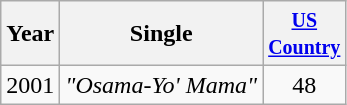<table class="wikitable" border="1">
<tr>
<th>Year</th>
<th>Single</th>
<th><small><a href='#'>US<br>Country</a></small></th>
</tr>
<tr>
<td>2001</td>
<td><em>"Osama-Yo' Mama"</em></td>
<td align="center">48</td>
</tr>
</table>
